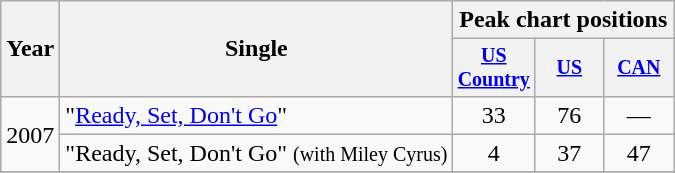<table class="wikitable" style="text-align:center;">
<tr>
<th rowspan="2">Year</th>
<th rowspan="2">Single</th>
<th colspan="3">Peak chart positions</th>
</tr>
<tr style="font-size:smaller;">
<th width="40"><a href='#'>US Country</a></th>
<th width="40"><a href='#'>US</a></th>
<th width="40"><a href='#'>CAN</a></th>
</tr>
<tr>
<td rowspan="2">2007</td>
<td align="left">"<a href='#'>Ready, Set, Don't Go</a>"</td>
<td>33</td>
<td>76</td>
<td>—</td>
</tr>
<tr>
<td align="left">"Ready, Set, Don't Go" <small>(with Miley Cyrus)</small></td>
<td>4</td>
<td>37</td>
<td>47</td>
</tr>
<tr>
</tr>
</table>
